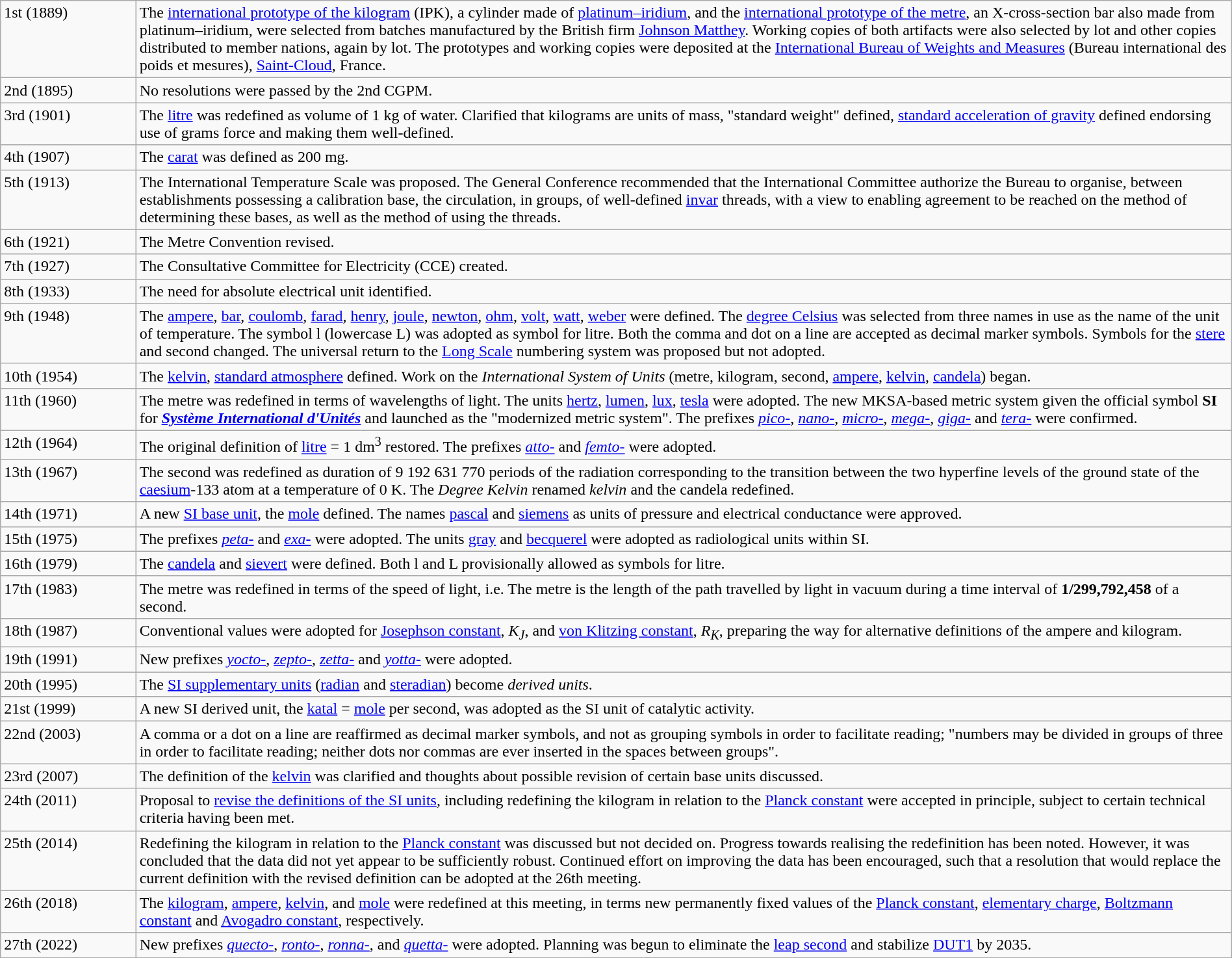<table class="wikitable" style="width:100%;">
<tr>
<td style="width:11%; vertical-align:top;">1st (1889)</td>
<td style="width:90%;">The <a href='#'>international prototype of the kilogram</a> (IPK), a cylinder made of <a href='#'>platinum–iridium</a>, and the <a href='#'>international prototype of the metre</a>, an X-cross-section bar also made from platinum–iridium, were selected from batches manufactured by the British firm <a href='#'>Johnson Matthey</a>.  Working copies of both artifacts were also selected by lot and other copies distributed to member nations, again by lot. The prototypes and working copies were deposited at the <a href='#'>International Bureau of Weights and Measures</a> (Bureau international des poids et mesures), <a href='#'>Saint-Cloud</a>, France.</td>
</tr>
<tr>
<td valign="top">2nd (1895)</td>
<td>No resolutions were passed by the 2nd CGPM.</td>
</tr>
<tr>
<td valign="top">3rd (1901)</td>
<td>The <a href='#'>litre</a> was redefined as volume of 1 kg of water.  Clarified that kilograms are units of mass, "standard weight" defined, <a href='#'>standard acceleration of gravity</a> defined endorsing use of grams force and making them well-defined.</td>
</tr>
<tr>
<td valign="top">4th (1907)</td>
<td>The <a href='#'>carat</a> was defined as 200 mg.</td>
</tr>
<tr>
<td valign="top">5th (1913)</td>
<td>The International Temperature Scale was proposed. The General Conference recommended that the International Committee authorize the Bureau to organise, between establishments possessing a calibration base, the circulation, in groups, of well-defined <a href='#'>invar</a> threads, with a view to enabling agreement to be reached on the method of determining these bases, as well as the method of using the threads.</td>
</tr>
<tr>
<td valign="top">6th (1921)</td>
<td>The Metre Convention revised.</td>
</tr>
<tr>
<td valign="top">7th (1927)</td>
<td>The Consultative Committee for Electricity (CCE) created.</td>
</tr>
<tr>
<td valign="top">8th (1933)</td>
<td>The need for absolute electrical unit identified.</td>
</tr>
<tr>
<td valign="top">9th (1948)</td>
<td>The <a href='#'>ampere</a>, <a href='#'>bar</a>, <a href='#'>coulomb</a>, <a href='#'>farad</a>, <a href='#'>henry</a>, <a href='#'>joule</a>, <a href='#'>newton</a>, <a href='#'>ohm</a>, <a href='#'>volt</a>, <a href='#'>watt</a>, <a href='#'>weber</a> were defined. The <a href='#'>degree Celsius</a> was selected from three names in use as the name of the unit of temperature. The symbol l (lowercase L)  was adopted as symbol for litre. Both the comma and dot on a line are accepted as decimal marker symbols. Symbols for the <a href='#'>stere</a> and second changed. The universal return to the <a href='#'>Long Scale</a> numbering system was proposed but not adopted.</td>
</tr>
<tr>
<td valign="top">10th (1954)</td>
<td>The <a href='#'>kelvin</a>, <a href='#'>standard atmosphere</a> defined. Work on the <em>International System of Units</em> (metre, kilogram, second, <a href='#'>ampere</a>, <a href='#'>kelvin</a>, <a href='#'>candela</a>) began.</td>
</tr>
<tr>
<td valign="top">11th (1960)</td>
<td>The metre was redefined in terms of wavelengths of light. The units <a href='#'>hertz</a>, <a href='#'>lumen</a>, <a href='#'>lux</a>, <a href='#'>tesla</a> were adopted. The new MKSA-based metric system given the official symbol <strong>SI</strong> for <strong><em><a href='#'>Système International d'Unités</a></em></strong> and launched as the "modernized metric system". The prefixes <em><a href='#'>pico-</a></em>, <em><a href='#'>nano-</a></em>, <em><a href='#'>micro-</a></em>, <em><a href='#'>mega-</a></em>, <em><a href='#'>giga-</a></em> and <em><a href='#'>tera-</a></em> were confirmed.</td>
</tr>
<tr>
<td valign="top">12th (1964)</td>
<td>The original definition of <a href='#'>litre</a> = 1 dm<sup>3</sup> restored. The prefixes <em><a href='#'>atto-</a></em> and <em><a href='#'>femto-</a></em> were adopted.</td>
</tr>
<tr>
<td valign="top">13th (1967)</td>
<td>The second was redefined as duration of 9 192 631 770 periods of the radiation corresponding to the transition between the two hyperfine levels of the ground state of the <a href='#'>caesium</a>-133 atom at a temperature of 0 K. The <em>Degree Kelvin</em> renamed <em>kelvin</em> and the candela redefined.</td>
</tr>
<tr>
<td valign="top">14th (1971)</td>
<td>A new <a href='#'>SI base unit</a>, the <a href='#'>mole</a> defined. The names <a href='#'>pascal</a> and <a href='#'>siemens</a> as units of pressure and electrical conductance were approved.</td>
</tr>
<tr>
<td valign="top">15th (1975)</td>
<td>The prefixes <em><a href='#'>peta-</a></em> and <em><a href='#'>exa-</a></em> were adopted. The units <a href='#'>gray</a> and <a href='#'>becquerel</a> were adopted as radiological units within SI.</td>
</tr>
<tr>
<td valign="top">16th (1979)</td>
<td>The <a href='#'>candela</a> and <a href='#'>sievert</a> were defined. Both l and L  provisionally allowed as symbols for litre.</td>
</tr>
<tr>
<td valign="top">17th (1983)</td>
<td>The metre was redefined in terms of the speed of light, i.e. The metre is the length of the path travelled by light in vacuum during a time interval of <strong>1/299,792,458</strong> of a second.</td>
</tr>
<tr>
<td valign="top">18th (1987)</td>
<td>Conventional values were adopted for <a href='#'>Josephson constant</a>, <em>K<sub>J</sub></em>, and <a href='#'>von Klitzing constant</a>, <em>R<sub>K</sub></em>, preparing the way for alternative definitions of the ampere and kilogram.</td>
</tr>
<tr>
<td valign="top">19th (1991)</td>
<td>New prefixes <em><a href='#'>yocto-</a></em>, <em><a href='#'>zepto-</a></em>, <em><a href='#'>zetta-</a></em> and <em><a href='#'>yotta-</a></em> were adopted.</td>
</tr>
<tr>
<td valign="top">20th (1995)</td>
<td>The <a href='#'>SI supplementary units</a> (<a href='#'>radian</a> and <a href='#'>steradian</a>) become <em>derived units</em>.</td>
</tr>
<tr>
<td valign="top">21st (1999)</td>
<td>A new SI derived unit, the <a href='#'>katal</a> = <a href='#'>mole</a> per second, was adopted as the SI unit of catalytic activity.</td>
</tr>
<tr>
<td valign="top">22nd (2003)</td>
<td>A comma or a dot on a line are reaffirmed as decimal marker symbols, and not as grouping symbols in order to facilitate reading; "numbers may be divided in groups of three in order to facilitate reading; neither dots nor commas are ever inserted in the spaces between groups".</td>
</tr>
<tr>
<td valign="top">23rd (2007)</td>
<td>The definition of the <a href='#'>kelvin</a> was clarified and thoughts about possible revision of certain base units discussed.</td>
</tr>
<tr>
<td valign="top">24th (2011)</td>
<td>Proposal to <a href='#'>revise the definitions of the SI units</a>, including redefining the kilogram in relation to the <a href='#'>Planck constant</a> were accepted in principle, subject to certain technical criteria having been met.</td>
</tr>
<tr>
<td valign="top">25th (2014)</td>
<td>Redefining the kilogram in relation to the <a href='#'>Planck constant</a> was discussed but not decided on. Progress towards realising the redefinition has been noted. However, it was concluded that the data did not yet appear to be sufficiently robust. Continued effort on improving the data has been encouraged, such that a resolution that would replace the current definition with the revised definition can be adopted at the 26th meeting.</td>
</tr>
<tr>
<td valign="top">26th (2018)</td>
<td>The <a href='#'>kilogram</a>, <a href='#'>ampere</a>, <a href='#'>kelvin</a>, and <a href='#'>mole</a> were redefined at this meeting, in terms new permanently fixed values of the <a href='#'>Planck constant</a>, <a href='#'>elementary charge</a>, <a href='#'>Boltzmann constant</a> and <a href='#'>Avogadro constant</a>, respectively.</td>
</tr>
<tr>
<td valign="top">27th (2022)</td>
<td>New prefixes <em><a href='#'>quecto-</a></em>, <em><a href='#'>ronto-</a></em>, <em><a href='#'>ronna-</a></em>, and <em><a href='#'>quetta-</a></em> were adopted. Planning was begun to eliminate the <a href='#'>leap second</a> and stabilize <a href='#'>DUT1</a> by 2035.</td>
</tr>
</table>
